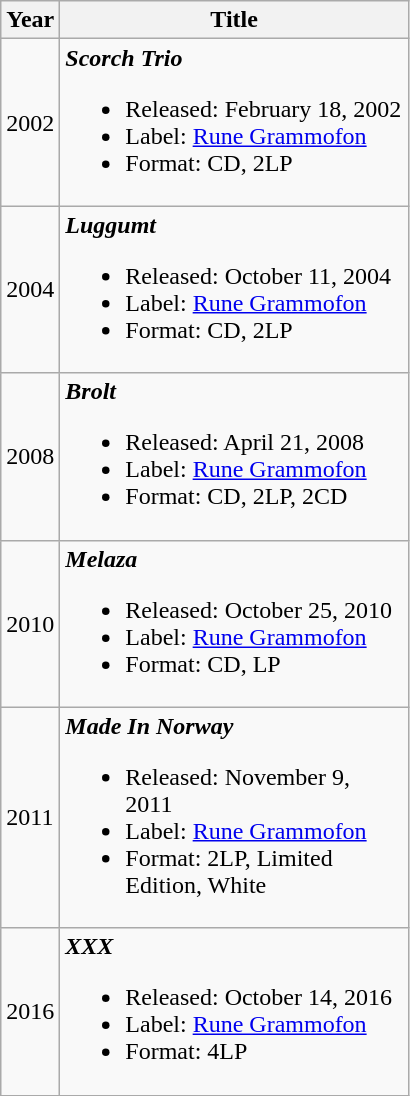<table class="wikitable">
<tr>
<th>Year</th>
<th style="width:225px;">Title</th>
</tr>
<tr>
<td>2002</td>
<td><strong><em>Scorch Trio</em></strong><br><ul><li>Released: February 18, 2002</li><li>Label: <a href='#'>Rune Grammofon</a> </li><li>Format: CD, 2LP</li></ul></td>
</tr>
<tr>
<td>2004</td>
<td><strong><em>Luggumt</em></strong><br><ul><li>Released: October 11, 2004</li><li>Label: <a href='#'>Rune Grammofon</a> </li><li>Format: CD, 2LP</li></ul></td>
</tr>
<tr>
<td>2008</td>
<td><strong><em>Brolt</em></strong><br><ul><li>Released: April 21, 2008</li><li>Label: <a href='#'>Rune Grammofon</a> </li><li>Format: CD, 2LP, 2CD</li></ul></td>
</tr>
<tr>
<td>2010</td>
<td><strong><em>Melaza</em></strong><br><ul><li>Released: October 25, 2010</li><li>Label: <a href='#'>Rune Grammofon</a> </li><li>Format: CD, LP</li></ul></td>
</tr>
<tr>
<td>2011</td>
<td><strong><em>Made In Norway</em></strong><br><ul><li>Released: November 9, 2011</li><li>Label: <a href='#'>Rune Grammofon</a> </li><li>Format: 2LP, Limited Edition, White</li></ul></td>
</tr>
<tr>
<td>2016</td>
<td><strong><em>XXX</em></strong><br><ul><li>Released: October 14, 2016</li><li>Label: <a href='#'>Rune Grammofon</a> </li><li>Format: 4LP</li></ul></td>
</tr>
</table>
